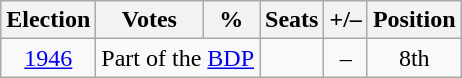<table class=wikitable style=text-align:center>
<tr>
<th>Election</th>
<th>Votes</th>
<th>%</th>
<th>Seats</th>
<th>+/–</th>
<th>Position</th>
</tr>
<tr>
<td><a href='#'>1946</a></td>
<td colspan=2>Part of the <a href='#'>BDP</a></td>
<td></td>
<td>–</td>
<td>8th</td>
</tr>
</table>
